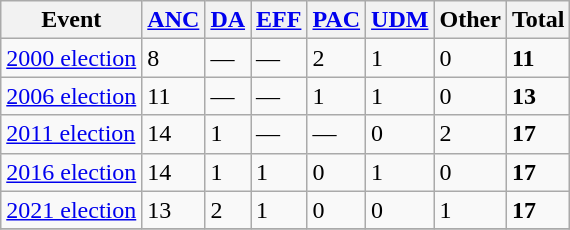<table class="wikitable">
<tr>
<th>Event</th>
<th><a href='#'>ANC</a></th>
<th><a href='#'>DA</a></th>
<th><a href='#'>EFF</a></th>
<th><a href='#'>PAC</a></th>
<th><a href='#'>UDM</a></th>
<th>Other</th>
<th>Total</th>
</tr>
<tr>
<td><a href='#'>2000 election</a></td>
<td>8</td>
<td>—</td>
<td>—</td>
<td>2</td>
<td>1</td>
<td>0</td>
<td><strong>11</strong></td>
</tr>
<tr>
<td><a href='#'>2006 election</a></td>
<td>11</td>
<td>—</td>
<td>—</td>
<td>1</td>
<td>1</td>
<td>0</td>
<td><strong>13</strong></td>
</tr>
<tr>
<td><a href='#'>2011 election</a></td>
<td>14</td>
<td>1</td>
<td>—</td>
<td>—</td>
<td>0</td>
<td>2</td>
<td><strong>17</strong></td>
</tr>
<tr>
<td><a href='#'>2016 election</a></td>
<td>14</td>
<td>1</td>
<td>1</td>
<td>0</td>
<td>1</td>
<td>0</td>
<td><strong>17</strong></td>
</tr>
<tr>
<td><a href='#'>2021 election</a></td>
<td>13</td>
<td>2</td>
<td>1</td>
<td>0</td>
<td>0</td>
<td>1</td>
<td><strong>17</strong></td>
</tr>
<tr>
</tr>
</table>
